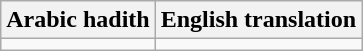<table class="wikitable" border="2">
<tr>
<th>Arabic hadith</th>
<th>English translation</th>
</tr>
<tr>
<td></td>
<td></td>
</tr>
</table>
